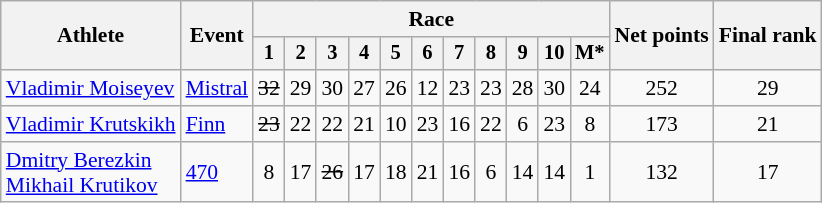<table class="wikitable" style="font-size:90%">
<tr>
<th rowspan=2>Athlete</th>
<th rowspan=2>Event</th>
<th colspan=11>Race</th>
<th rowspan=2>Net points</th>
<th rowspan=2>Final rank</th>
</tr>
<tr style="font-size:95%">
<th>1</th>
<th>2</th>
<th>3</th>
<th>4</th>
<th>5</th>
<th>6</th>
<th>7</th>
<th>8</th>
<th>9</th>
<th>10</th>
<th>M*</th>
</tr>
<tr align=center>
<td align=left><a href='#'>Vladimir Moiseyev</a></td>
<td align=left><a href='#'>Mistral</a></td>
<td><s>32</s></td>
<td>29</td>
<td>30</td>
<td>27</td>
<td>26</td>
<td>12</td>
<td>23</td>
<td>23</td>
<td>28</td>
<td>30</td>
<td>24</td>
<td>252</td>
<td>29</td>
</tr>
<tr align=center>
<td align=left><a href='#'>Vladimir Krutskikh</a></td>
<td align=left><a href='#'>Finn</a></td>
<td><s>23</s></td>
<td>22</td>
<td>22</td>
<td>21</td>
<td>10</td>
<td>23</td>
<td>16</td>
<td>22</td>
<td>6</td>
<td>23</td>
<td>8</td>
<td>173</td>
<td>21</td>
</tr>
<tr align=center>
<td align=left><a href='#'>Dmitry Berezkin</a><br><a href='#'>Mikhail Krutikov</a></td>
<td align=left><a href='#'>470</a></td>
<td>8</td>
<td>17</td>
<td><s>26</s></td>
<td>17</td>
<td>18</td>
<td>21</td>
<td>16</td>
<td>6</td>
<td>14</td>
<td>14</td>
<td>1</td>
<td>132</td>
<td>17</td>
</tr>
</table>
